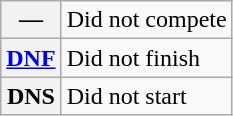<table class="wikitable">
<tr>
<th scope="row">—</th>
<td>Did not compete</td>
</tr>
<tr>
<th scope="row"><a href='#'>DNF</a></th>
<td>Did not finish</td>
</tr>
<tr>
<th scope="row">DNS</th>
<td>Did not start</td>
</tr>
</table>
